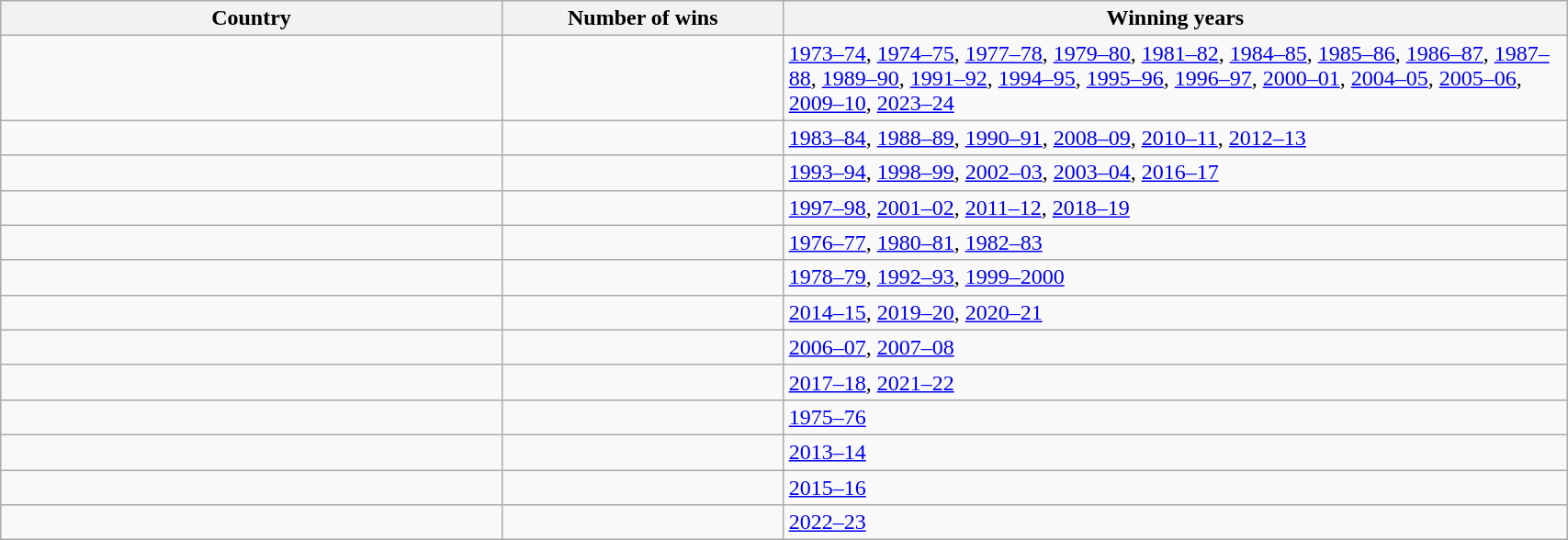<table class="wikitable sortable" style="width:90%">
<tr>
<th Width=32%>Country</th>
<th Width=18%>Number of wins</th>
<th Width=50% class="unsortable">Winning years</th>
</tr>
<tr>
<td></td>
<td></td>
<td><a href='#'>1973–74</a>, <a href='#'>1974–75</a>, <a href='#'>1977–78</a>, <a href='#'>1979–80</a>, <a href='#'>1981–82</a>, <a href='#'>1984–85</a>, <a href='#'>1985–86</a>, <a href='#'>1986–87</a>, <a href='#'>1987–88</a>, <a href='#'>1989–90</a>, <a href='#'>1991–92</a>, <a href='#'>1994–95</a>, <a href='#'>1995–96</a>, <a href='#'>1996–97</a>, <a href='#'>2000–01</a>, <a href='#'>2004–05</a>, <a href='#'>2005–06</a>, <a href='#'>2009–10</a>, <a href='#'>2023–24</a></td>
</tr>
<tr>
<td></td>
<td></td>
<td><a href='#'>1983–84</a>, <a href='#'>1988–89</a>, <a href='#'>1990–91</a>, <a href='#'>2008–09</a>, <a href='#'>2010–11</a>, <a href='#'>2012–13</a></td>
</tr>
<tr>
<td></td>
<td></td>
<td><a href='#'>1993–94</a>, <a href='#'>1998–99</a>, <a href='#'>2002–03</a>, <a href='#'>2003–04</a>, <a href='#'>2016–17</a></td>
</tr>
<tr>
<td></td>
<td></td>
<td><a href='#'>1997–98</a>, <a href='#'>2001–02</a>, <a href='#'>2011–12</a>, <a href='#'>2018–19</a></td>
</tr>
<tr>
<td></td>
<td></td>
<td><a href='#'>1976–77</a>, <a href='#'>1980–81</a>, <a href='#'>1982–83</a></td>
</tr>
<tr>
<td></td>
<td></td>
<td><a href='#'>1978–79</a>, <a href='#'>1992–93</a>, <a href='#'>1999–2000</a></td>
</tr>
<tr>
<td></td>
<td></td>
<td><a href='#'>2014–15</a>, <a href='#'>2019–20</a>, <a href='#'>2020–21</a></td>
</tr>
<tr>
<td></td>
<td></td>
<td><a href='#'>2006–07</a>, <a href='#'>2007–08</a></td>
</tr>
<tr>
<td></td>
<td></td>
<td><a href='#'>2017–18</a>, <a href='#'>2021–22</a></td>
</tr>
<tr>
<td></td>
<td></td>
<td><a href='#'>1975–76</a></td>
</tr>
<tr>
<td></td>
<td></td>
<td><a href='#'>2013–14</a></td>
</tr>
<tr>
<td></td>
<td></td>
<td><a href='#'>2015–16</a></td>
</tr>
<tr>
<td></td>
<td></td>
<td><a href='#'>2022–23</a></td>
</tr>
</table>
